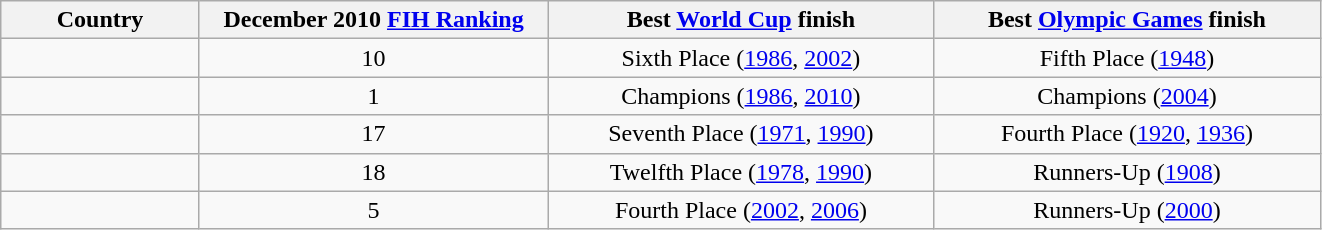<table class="wikitable">
<tr>
<th style="width:125px;">Country</th>
<th style="width:225px;">December 2010 <a href='#'>FIH Ranking</a></th>
<th style="width:250px;">Best <a href='#'>World Cup</a> finish</th>
<th style="width:250px;">Best <a href='#'>Olympic Games</a> finish</th>
</tr>
<tr style="text-align:center;">
<td style="text-align:left;"></td>
<td>10</td>
<td>Sixth Place (<a href='#'>1986</a>, <a href='#'>2002</a>)</td>
<td>Fifth Place (<a href='#'>1948</a>)</td>
</tr>
<tr style="text-align:center;">
<td style="text-align:left;"></td>
<td>1</td>
<td>Champions (<a href='#'>1986</a>, <a href='#'>2010</a>)</td>
<td>Champions (<a href='#'>2004</a>)</td>
</tr>
<tr style="text-align:center;">
<td style="text-align:left;"></td>
<td>17</td>
<td>Seventh Place (<a href='#'>1971</a>, <a href='#'>1990</a>)</td>
<td>Fourth Place (<a href='#'>1920</a>, <a href='#'>1936</a>)</td>
</tr>
<tr style="text-align:center;">
<td style="text-align:left;"></td>
<td>18</td>
<td>Twelfth Place (<a href='#'>1978</a>, <a href='#'>1990</a>)</td>
<td>Runners-Up (<a href='#'>1908</a>)</td>
</tr>
<tr style="text-align:center;">
<td style="text-align:left;"></td>
<td>5</td>
<td>Fourth Place (<a href='#'>2002</a>, <a href='#'>2006</a>)</td>
<td>Runners-Up (<a href='#'>2000</a>)</td>
</tr>
</table>
